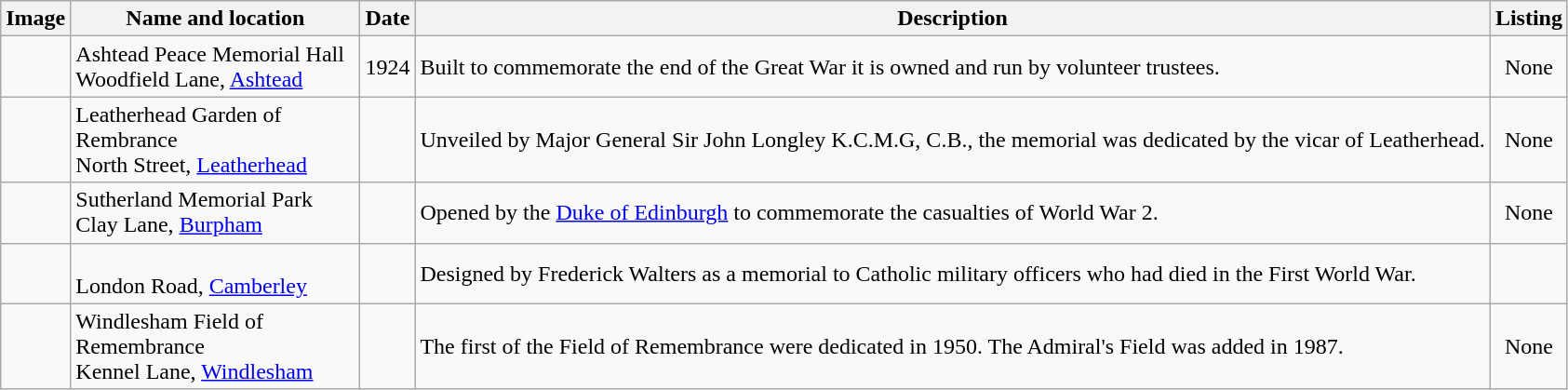<table class="wikitable sortable sticky-header">
<tr>
<th scope="col" class="unsortable">Image</th>
<th scope="col" width=200px>Name and location</th>
<th>Date</th>
<th scope="col" class="unsortable">Description</th>
<th>Listing</th>
</tr>
<tr>
<td></td>
<td>Ashtead Peace Memorial Hall<br>Woodfield Lane, <a href='#'>Ashtead</a><br>
</td>
<td colspan=1 style="text-align: center;">1924</td>
<td>Built to commemorate the end of the Great War it is owned and run by volunteer trustees.</td>
<td style="text-align: center;">None</td>
</tr>
<tr>
<td></td>
<td>Leatherhead Garden of Rembrance<br>North Street, <a href='#'>Leatherhead</a><br>
</td>
<td style="text-align: center;"></td>
<td>Unveiled by Major General Sir John Longley K.C.M.G, C.B., the memorial was dedicated by the vicar of Leatherhead.</td>
<td style="text-align: center;">None</td>
</tr>
<tr>
<td></td>
<td>Sutherland Memorial Park<br>Clay Lane, <a href='#'>Burpham</a>
</td>
<td style="text-align: center;"></td>
<td>Opened by the <a href='#'>Duke of Edinburgh</a> to commemorate the casualties of World War 2.</td>
<td colspan=1 style="text-align: center;">None</td>
</tr>
<tr>
<td></td>
<td><br>London Road, <a href='#'>Camberley</a><br></td>
<td colspan=1 style="text-align: center;"></td>
<td>Designed by Frederick Walters as a memorial to Catholic military officers who had died in the First World War.</td>
<td colspan=1 style="text-align: center;"><br></td>
</tr>
<tr>
<td></td>
<td>Windlesham Field of Remembrance<br>Kennel Lane, <a href='#'>Windlesham</a><br></td>
<td colspan=1 style="text-align: center;"></td>
<td>The first  of the Field of Remembrance were dedicated in 1950. The  Admiral's Field was added in 1987.</td>
<td colspan=1 style="text-align: center;">None</td>
</tr>
</table>
